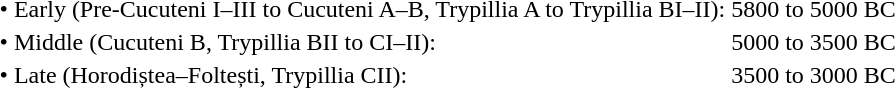<table>
<tr valign=top>
<td>• Early (Pre-Cucuteni I–III to Cucuteni A–B, Trypillia A to Trypillia BI–II):</td>
<td>5800 to 5000 BC</td>
</tr>
<tr valign=top>
<td>• Middle (Cucuteni B, Trypillia BII to CI–II):   </td>
<td>5000 to 3500 BC</td>
</tr>
<tr valign=top>
<td>• Late (Horodiștea–Foltești, Trypillia CII):   </td>
<td>3500 to 3000 BC</td>
</tr>
</table>
